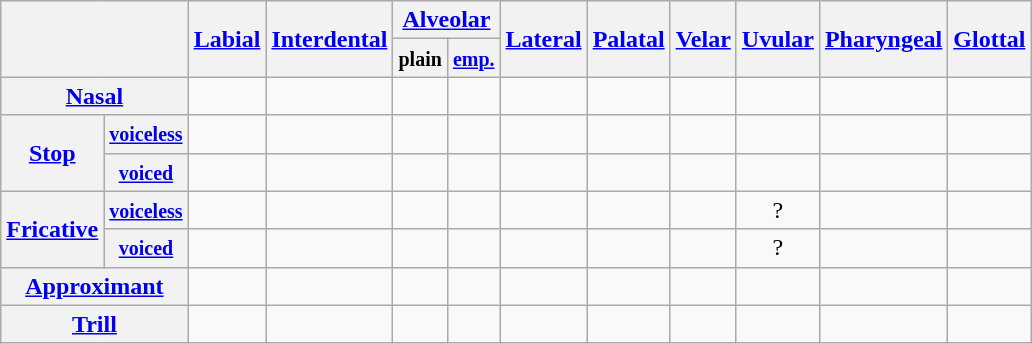<table class="wikitable" style="text-align: center">
<tr>
<th rowspan="2" colspan="2"></th>
<th rowspan="2"><a href='#'>Labial</a></th>
<th rowspan="2"><a href='#'>Interdental</a></th>
<th colspan="2"><a href='#'>Alveolar</a></th>
<th rowspan="2"><a href='#'>Lateral</a></th>
<th rowspan="2"><a href='#'>Palatal</a></th>
<th rowspan="2"><a href='#'>Velar</a></th>
<th rowspan="2"><a href='#'>Uvular</a></th>
<th rowspan="2"><a href='#'>Pharyngeal</a></th>
<th rowspan="2"><a href='#'>Glottal</a></th>
</tr>
<tr>
<th><small>plain</small></th>
<th><small><a href='#'>emp.</a></small></th>
</tr>
<tr>
<th colspan="2"><a href='#'>Nasal</a></th>
<td></td>
<td></td>
<td></td>
<td></td>
<td></td>
<td></td>
<td></td>
<td></td>
<td></td>
<td></td>
</tr>
<tr>
<th rowspan="2"><a href='#'>Stop</a></th>
<th><small><a href='#'>voiceless</a></small></th>
<td></td>
<td></td>
<td></td>
<td></td>
<td></td>
<td></td>
<td></td>
<td></td>
<td></td>
<td></td>
</tr>
<tr>
<th><small><a href='#'>voiced</a></small></th>
<td></td>
<td></td>
<td></td>
<td></td>
<td></td>
<td></td>
<td></td>
<td></td>
<td></td>
<td></td>
</tr>
<tr>
<th rowspan="2"><a href='#'>Fricative</a></th>
<th><small><a href='#'>voiceless</a></small></th>
<td></td>
<td></td>
<td></td>
<td></td>
<td></td>
<td></td>
<td></td>
<td>?</td>
<td></td>
<td></td>
</tr>
<tr>
<th><small><a href='#'>voiced</a></small></th>
<td></td>
<td></td>
<td></td>
<td></td>
<td></td>
<td></td>
<td></td>
<td>?</td>
<td></td>
<td></td>
</tr>
<tr>
<th colspan="2"><a href='#'>Approximant</a></th>
<td></td>
<td></td>
<td></td>
<td></td>
<td></td>
<td></td>
<td></td>
<td></td>
<td></td>
<td></td>
</tr>
<tr>
<th colspan="2"><a href='#'>Trill</a></th>
<td></td>
<td></td>
<td></td>
<td></td>
<td></td>
<td></td>
<td></td>
<td></td>
<td></td>
<td></td>
</tr>
</table>
